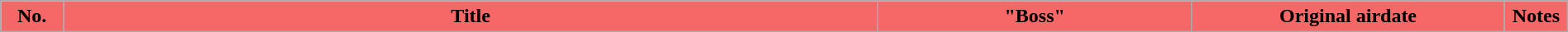<table class="wikitable plainrowheaders" style="width:100%; background:#fff;">
<tr style="color:#000;">
<th style="background:#F66767; width:4%">No.</th>
<th style="background:#F66767">Title</th>
<th style="background:#F66767; width:20%">"Boss"</th>
<th style="background:#F66767; width:20%">Original airdate</th>
<th style="background:#F66767; width:4%">Notes<br>




</th>
</tr>
</table>
